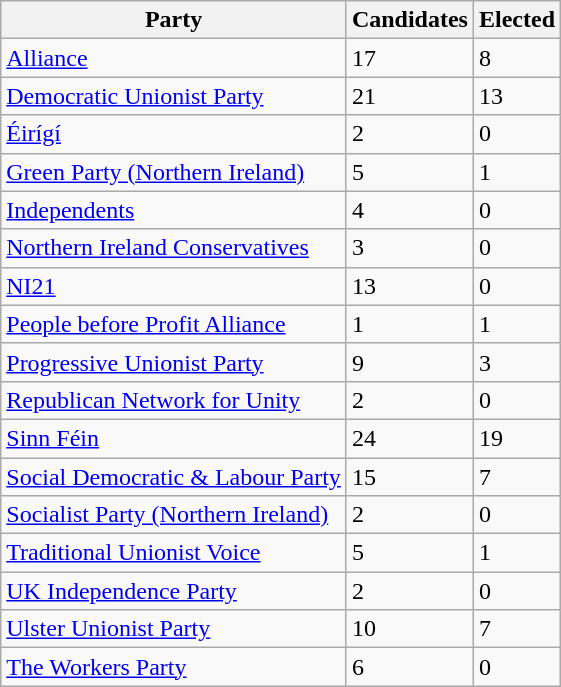<table class="wikitable sortable">
<tr border="1" cellspacing="0" cellpadding="5">
<th>Party</th>
<th>Candidates</th>
<th>Elected</th>
</tr>
<tr>
<td><a href='#'>Alliance</a></td>
<td>17</td>
<td>8</td>
</tr>
<tr>
<td><a href='#'>Democratic Unionist Party</a></td>
<td>21</td>
<td>13</td>
</tr>
<tr>
<td><a href='#'>Éirígí</a></td>
<td>2</td>
<td>0</td>
</tr>
<tr>
<td><a href='#'>Green Party (Northern Ireland)</a></td>
<td>5</td>
<td>1</td>
</tr>
<tr>
<td><a href='#'>Independents</a></td>
<td>4</td>
<td>0</td>
</tr>
<tr>
<td><a href='#'>Northern Ireland Conservatives</a></td>
<td>3</td>
<td>0</td>
</tr>
<tr>
<td><a href='#'>NI21</a></td>
<td>13</td>
<td>0</td>
</tr>
<tr>
<td><a href='#'>People before Profit Alliance</a></td>
<td>1</td>
<td>1</td>
</tr>
<tr>
<td><a href='#'>Progressive Unionist Party</a></td>
<td>9</td>
<td>3</td>
</tr>
<tr>
<td><a href='#'>Republican Network for Unity</a></td>
<td>2</td>
<td>0</td>
</tr>
<tr>
<td><a href='#'>Sinn Féin</a></td>
<td>24</td>
<td>19</td>
</tr>
<tr>
<td><a href='#'>Social Democratic & Labour Party</a></td>
<td>15</td>
<td>7</td>
</tr>
<tr>
<td><a href='#'>Socialist Party (Northern Ireland)</a></td>
<td>2</td>
<td>0</td>
</tr>
<tr>
<td><a href='#'>Traditional Unionist Voice</a></td>
<td>5</td>
<td>1</td>
</tr>
<tr>
<td><a href='#'>UK Independence Party</a></td>
<td>2</td>
<td>0</td>
</tr>
<tr>
<td><a href='#'>Ulster Unionist Party</a></td>
<td>10</td>
<td>7</td>
</tr>
<tr>
<td><a href='#'>The Workers Party</a></td>
<td>6</td>
<td>0</td>
</tr>
</table>
